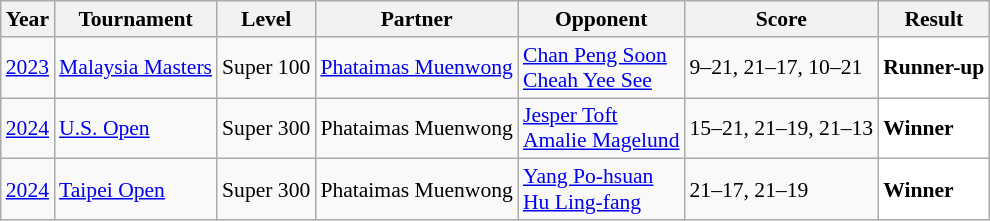<table class="sortable wikitable" style="font-size: 90%;">
<tr>
<th>Year</th>
<th>Tournament</th>
<th>Level</th>
<th>Partner</th>
<th>Opponent</th>
<th>Score</th>
<th>Result</th>
</tr>
<tr>
<td align="center"><a href='#'>2023</a></td>
<td align="left"><a href='#'>Malaysia Masters</a></td>
<td align="left">Super 100</td>
<td align="left"> <a href='#'>Phataimas Muenwong</a></td>
<td align="left"> <a href='#'>Chan Peng Soon</a><br> <a href='#'>Cheah Yee See</a></td>
<td align="left">9–21, 21–17, 10–21</td>
<td style="text-align:left; background:white"> <strong>Runner-up</strong></td>
</tr>
<tr>
<td align="center"><a href='#'>2024</a></td>
<td align="left"><a href='#'>U.S. Open</a></td>
<td align="left">Super 300</td>
<td align="left"> Phataimas Muenwong</td>
<td align="left"> <a href='#'>Jesper Toft</a><br> <a href='#'>Amalie Magelund</a></td>
<td align="left">15–21, 21–19, 21–13</td>
<td style="text-align:left; background:white"> <strong>Winner</strong></td>
</tr>
<tr>
<td align="center"><a href='#'>2024</a></td>
<td align="left"><a href='#'>Taipei Open</a></td>
<td align="left">Super 300</td>
<td align="left"> Phataimas Muenwong</td>
<td align="left"> <a href='#'>Yang Po-hsuan</a><br> <a href='#'>Hu Ling-fang</a></td>
<td align="left">21–17, 21–19</td>
<td style="text-align:left; background:white"> <strong>Winner</strong></td>
</tr>
</table>
